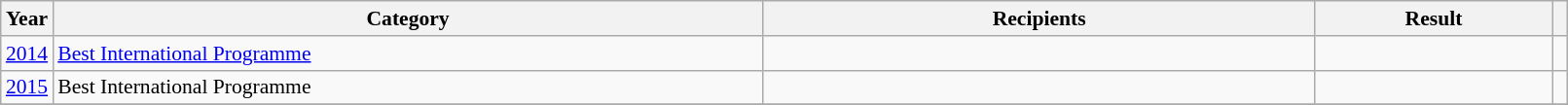<table class="wikitable plainrowheaders" style="font-size: 90%" width=85%>
<tr>
<th scope="col" style="width:2%;">Year</th>
<th scope="col" style="width:45%;">Category</th>
<th scope="col" style="width:35%;">Recipients</th>
<th scope="col" style="width:15%;">Result</th>
<th scope="col" class="unsortable" style="width:1%;"></th>
</tr>
<tr>
<td style="text-align:center;"><a href='#'>2014</a></td>
<td><a href='#'>Best International Programme</a></td>
<td></td>
<td></td>
<td style="text-align:center;"></td>
</tr>
<tr>
<td style="text-align:center;"><a href='#'>2015</a></td>
<td>Best International Programme</td>
<td></td>
<td></td>
<td style="text-align:center;"></td>
</tr>
<tr>
</tr>
</table>
